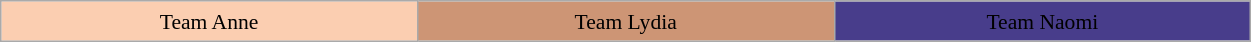<table style="text-align: center; font-size:90%; line-height:20px;" class="wikitable sortable">
<tr>
<td width="271" style="background:#FBCEB1;">Team Anne</td>
<td width="271" style="background:#CD9575;">Team Lydia</td>
<td width="271" style="background:#483d8b;"><span>Team Naomi</span></td>
</tr>
</table>
